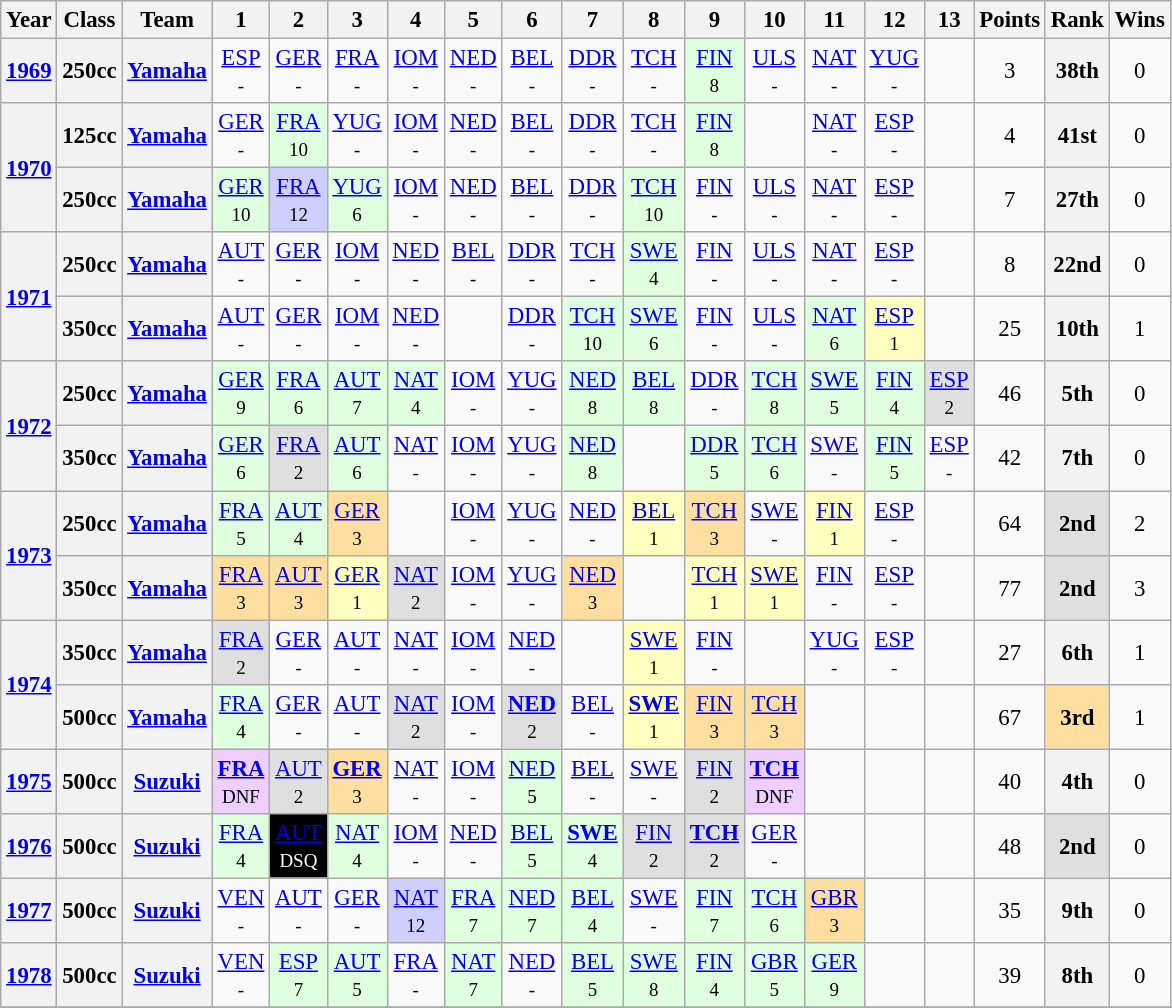<table class="wikitable" style="text-align:center; font-size:95%">
<tr>
<th>Year</th>
<th>Class</th>
<th>Team</th>
<th>1</th>
<th>2</th>
<th>3</th>
<th>4</th>
<th>5</th>
<th>6</th>
<th>7</th>
<th>8</th>
<th>9</th>
<th>10</th>
<th>11</th>
<th>12</th>
<th>13</th>
<th>Points</th>
<th>Rank</th>
<th>Wins</th>
</tr>
<tr>
<th><a href='#'>1969</a></th>
<th>250cc</th>
<th><a href='#'>Yamaha</a></th>
<td><a href='#'>ESP</a><br><small>-</small></td>
<td><a href='#'>GER</a><br><small>-</small></td>
<td><a href='#'>FRA</a><br><small>-</small></td>
<td><a href='#'>IOM</a><br><small>-</small></td>
<td><a href='#'>NED</a><br><small>-</small></td>
<td><a href='#'>BEL</a><br><small>-</small></td>
<td><a href='#'>DDR</a><br><small>-</small></td>
<td><a href='#'>TCH</a><br><small>-</small></td>
<td style="background:#DFFFDF;"><a href='#'>FIN</a><br><small>8</small></td>
<td><a href='#'>ULS</a><br><small>-</small></td>
<td><a href='#'>NAT</a><br><small>-</small></td>
<td><a href='#'>YUG</a><br><small>-</small></td>
<td></td>
<td>3</td>
<th>38th</th>
<td>0</td>
</tr>
<tr>
<th rowspan=2><a href='#'>1970</a></th>
<th>125cc</th>
<th><a href='#'>Yamaha</a></th>
<td><a href='#'>GER</a><br><small>-</small></td>
<td style="background:#DFFFDF;"><a href='#'>FRA</a><br><small>10</small></td>
<td><a href='#'>YUG</a><br><small>-</small></td>
<td><a href='#'>IOM</a><br><small>-</small></td>
<td><a href='#'>NED</a><br><small>-</small></td>
<td><a href='#'>BEL</a><br><small>-</small></td>
<td><a href='#'>DDR</a><br><small>-</small></td>
<td><a href='#'>TCH</a><br><small>-</small></td>
<td style="background:#DFFFDF;"><a href='#'>FIN</a><br><small>8</small></td>
<td></td>
<td><a href='#'>NAT</a><br><small>-</small></td>
<td><a href='#'>ESP</a><br><small>-</small></td>
<td></td>
<td>4</td>
<th>41st</th>
<td>0</td>
</tr>
<tr>
<th>250cc</th>
<th><a href='#'>Yamaha</a></th>
<td style="background:#DFFFDF;"><a href='#'>GER</a><br><small>10</small></td>
<td style="background:#CFCFFF;"><a href='#'>FRA</a><br><small>12</small></td>
<td style="background:#DFFFDF;"><a href='#'>YUG</a><br><small>6</small></td>
<td><a href='#'>IOM</a><br><small>-</small></td>
<td><a href='#'>NED</a><br><small>-</small></td>
<td><a href='#'>BEL</a><br><small>-</small></td>
<td><a href='#'>DDR</a><br><small>-</small></td>
<td style="background:#DFFFDF;"><a href='#'>TCH</a><br><small>10</small></td>
<td><a href='#'>FIN</a><br><small>-</small></td>
<td><a href='#'>ULS</a><br><small>-</small></td>
<td><a href='#'>NAT</a><br><small>-</small></td>
<td><a href='#'>ESP</a><br><small>-</small></td>
<td></td>
<td>7</td>
<th>27th</th>
<td>0</td>
</tr>
<tr>
<th rowspan=2><a href='#'>1971</a></th>
<th>250cc</th>
<th><a href='#'>Yamaha</a></th>
<td><a href='#'>AUT</a><br><small>-</small></td>
<td><a href='#'>GER</a><br><small>-</small></td>
<td><a href='#'>IOM</a><br><small>-</small></td>
<td><a href='#'>NED</a><br><small>-</small></td>
<td><a href='#'>BEL</a><br><small>-</small></td>
<td><a href='#'>DDR</a><br><small>-</small></td>
<td><a href='#'>TCH</a><br><small>-</small></td>
<td style="background:#DFFFDF;"><a href='#'>SWE</a><br><small>4</small></td>
<td><a href='#'>FIN</a><br><small>-</small></td>
<td><a href='#'>ULS</a><br><small>-</small></td>
<td><a href='#'>NAT</a><br><small>-</small></td>
<td><a href='#'>ESP</a><br><small>-</small></td>
<td></td>
<td>8</td>
<th>22nd</th>
<td>0</td>
</tr>
<tr>
<th>350cc</th>
<th><a href='#'>Yamaha</a></th>
<td><a href='#'>AUT</a><br><small>-</small></td>
<td><a href='#'>GER</a><br><small>-</small></td>
<td><a href='#'>IOM</a><br><small>-</small></td>
<td><a href='#'>NED</a><br><small>-</small></td>
<td></td>
<td><a href='#'>DDR</a><br><small>-</small></td>
<td style="background:#DFFFDF;"><a href='#'>TCH</a><br><small>10</small></td>
<td style="background:#DFFFDF;"><a href='#'>SWE</a><br><small>6</small></td>
<td><a href='#'>FIN</a><br><small>-</small></td>
<td><a href='#'>ULS</a><br><small>-</small></td>
<td style="background:#DFFFDF;"><a href='#'>NAT</a><br><small>6</small></td>
<td style="background:#FFFFBF;"><a href='#'>ESP</a><br><small>1</small></td>
<td></td>
<td>25</td>
<th>10th</th>
<td>1</td>
</tr>
<tr>
<th rowspan=2><a href='#'>1972</a></th>
<th>250cc</th>
<th><a href='#'>Yamaha</a></th>
<td style="background:#DFFFDF;"><a href='#'>GER</a><br><small>9</small></td>
<td style="background:#DFFFDF;"><a href='#'>FRA</a><br><small>6</small></td>
<td style="background:#DFFFDF;"><a href='#'>AUT</a><br><small>7</small></td>
<td style="background:#DFFFDF;"><a href='#'>NAT</a><br><small>4</small></td>
<td><a href='#'>IOM</a><br><small>-</small></td>
<td><a href='#'>YUG</a><br><small>-</small></td>
<td style="background:#DFFFDF;"><a href='#'>NED</a><br><small>8</small></td>
<td style="background:#DFFFDF;"><a href='#'>BEL</a><br><small>8</small></td>
<td><a href='#'>DDR</a><br><small>-</small></td>
<td style="background:#DFFFDF;"><a href='#'>TCH</a><br><small>8</small></td>
<td style="background:#DFFFDF;"><a href='#'>SWE</a><br><small>5</small></td>
<td style="background:#DFFFDF;"><a href='#'>FIN</a><br><small>4</small></td>
<td style="background:#DFDFDF;"><a href='#'>ESP</a><br><small>2</small></td>
<td>46</td>
<th>5th</th>
<td>0</td>
</tr>
<tr>
<th>350cc</th>
<th><a href='#'>Yamaha</a></th>
<td style="background:#DFFFDF;"><a href='#'>GER</a><br><small>6</small></td>
<td style="background:#DFDFDF;"><a href='#'>FRA</a><br><small>2</small></td>
<td style="background:#DFFFDF;"><a href='#'>AUT</a><br><small>6</small></td>
<td><a href='#'>NAT</a><br><small>-</small></td>
<td><a href='#'>IOM</a><br><small>-</small></td>
<td><a href='#'>YUG</a><br><small>-</small></td>
<td style="background:#DFFFDF;"><a href='#'>NED</a><br><small>8</small></td>
<td></td>
<td style="background:#DFFFDF;"><a href='#'>DDR</a><br><small>5</small></td>
<td style="background:#DFFFDF;"><a href='#'>TCH</a><br><small>6</small></td>
<td><a href='#'>SWE</a><br><small>-</small></td>
<td style="background:#DFFFDF;"><a href='#'>FIN</a><br><small>5</small></td>
<td><a href='#'>ESP</a><br><small>-</small></td>
<td>42</td>
<th>7th</th>
<td>0</td>
</tr>
<tr>
<th rowspan=2><a href='#'>1973</a></th>
<th>250cc</th>
<th><a href='#'>Yamaha</a></th>
<td style="background:#DFFFDF;"><a href='#'>FRA</a><br><small>5</small></td>
<td style="background:#DFFFDF;"><a href='#'>AUT</a><br><small>4</small></td>
<td style="background:#FFDF9F;"><a href='#'>GER</a><br><small>3</small></td>
<td></td>
<td><a href='#'>IOM</a><br><small>-</small></td>
<td><a href='#'>YUG</a><br><small>-</small></td>
<td><a href='#'>NED</a><br><small>-</small></td>
<td style="background:#FFFFBF;"><a href='#'>BEL</a><br><small>1</small></td>
<td style="background:#FFDF9F;"><a href='#'>TCH</a><br><small>3</small></td>
<td><a href='#'>SWE</a><br><small>-</small></td>
<td style="background:#FFFFBF;"><a href='#'>FIN</a><br><small>1</small></td>
<td><a href='#'>ESP</a><br><small>-</small></td>
<td></td>
<td>64</td>
<td style="background:#DFDFDF;"><strong>2nd</strong></td>
<td>2</td>
</tr>
<tr>
<th>350cc</th>
<th><a href='#'>Yamaha</a></th>
<td style="background:#FFDF9F;"><a href='#'>FRA</a><br><small>3</small></td>
<td style="background:#FFDF9F;"><a href='#'>AUT</a><br><small>3</small></td>
<td style="background:#FFFFBF;"><a href='#'>GER</a><br><small>1</small></td>
<td style="background:#DFDFDF;"><a href='#'>NAT</a><br><small>2</small></td>
<td><a href='#'>IOM</a><br><small>-</small></td>
<td><a href='#'>YUG</a><br><small>-</small></td>
<td style="background:#FFDF9F;"><a href='#'>NED</a><br><small>3</small></td>
<td></td>
<td style="background:#FFFFBF;"><a href='#'>TCH</a><br><small>1</small></td>
<td style="background:#FFFFBF;"><a href='#'>SWE</a><br><small>1</small></td>
<td><a href='#'>FIN</a><br><small>-</small></td>
<td><a href='#'>ESP</a><br><small>-</small></td>
<td></td>
<td>77</td>
<td style="background:#DFDFDF;"><strong>2nd</strong></td>
<td>3</td>
</tr>
<tr>
<th rowspan=2><a href='#'>1974</a></th>
<th>350cc</th>
<th><a href='#'>Yamaha</a></th>
<td style="background:#DFDFDF;"><a href='#'>FRA</a><br><small>2</small></td>
<td><a href='#'>GER</a><br><small>-</small></td>
<td><a href='#'>AUT</a><br><small>-</small></td>
<td><a href='#'>NAT</a><br><small>-</small></td>
<td><a href='#'>IOM</a><br><small>-</small></td>
<td><a href='#'>NED</a><br><small>-</small></td>
<td></td>
<td style="background:#FFFFBF;"><a href='#'>SWE</a><br><small>1</small></td>
<td><a href='#'>FIN</a><br><small>-</small></td>
<td></td>
<td><a href='#'>YUG</a><br><small>-</small></td>
<td><a href='#'>ESP</a><br><small>-</small></td>
<td></td>
<td>27</td>
<th>6th</th>
<td>1</td>
</tr>
<tr>
<th>500cc</th>
<th><a href='#'>Yamaha</a></th>
<td style="background:#DFFFDF;"><a href='#'>FRA</a><br><small>4</small></td>
<td><a href='#'>GER</a><br><small>-</small></td>
<td><a href='#'>AUT</a><br><small>-</small></td>
<td style="background:#DFDFDF;"><a href='#'>NAT</a><br><small>2</small></td>
<td><a href='#'>IOM</a><br><small>-</small></td>
<td style="background:#DFDFDF;"><strong><a href='#'>NED</a></strong><br><small>2</small></td>
<td><a href='#'>BEL</a><br><small>-</small></td>
<td style="background:#FFFFBF;"><strong><a href='#'>SWE</a></strong><br><small>1</small></td>
<td style="background:#FFDF9F;"><a href='#'>FIN</a><br><small>3</small></td>
<td style="background:#FFDF9F;"><a href='#'>TCH</a><br><small>3</small></td>
<td></td>
<td></td>
<td></td>
<td>67</td>
<td style="background:#FFDF9F;"><strong>3rd</strong></td>
<td>1</td>
</tr>
<tr>
<th><a href='#'>1975</a></th>
<th>500cc</th>
<th><a href='#'>Suzuki</a></th>
<td style="background:#EFCFFF;"><strong><a href='#'>FRA</a></strong><br><small>DNF</small></td>
<td style="background:#DFDFDF;"><a href='#'>AUT</a><br><small>2</small></td>
<td style="background:#FFDF9F;"><strong><a href='#'>GER</a></strong><br><small>3</small></td>
<td><a href='#'>NAT</a><br><small>-</small></td>
<td><a href='#'>IOM</a><br><small>-</small></td>
<td style="background:#DFFFDF;"><a href='#'>NED</a><br><small>5</small></td>
<td><a href='#'>BEL</a><br><small>-</small></td>
<td><a href='#'>SWE</a><br><small>-</small></td>
<td style="background:#DFDFDF;"><a href='#'>FIN</a><br><small>2</small></td>
<td style="background:#EFCFFF;"><strong><a href='#'>TCH</a></strong><br><small>DNF</small></td>
<td></td>
<td></td>
<td></td>
<td>40</td>
<th>4th</th>
<td>0</td>
</tr>
<tr>
<th><a href='#'>1976</a></th>
<th>500cc</th>
<th><a href='#'>Suzuki</a></th>
<td style="background:#DFFFDF;"><a href='#'>FRA</a><br><small>4</small></td>
<td style="background:#000000; color:#ffffff"><a href='#'><span>AUT</span></a><br><small>DSQ</small></td>
<td style="background:#DFFFDF;"><a href='#'>NAT</a><br><small>4</small></td>
<td><a href='#'>IOM</a><br><small>-</small></td>
<td><a href='#'>NED</a><br><small>-</small></td>
<td style="background:#DFFFDF;"><a href='#'>BEL</a><br><small>5</small></td>
<td style="background:#DFFFDF;"><strong><a href='#'>SWE</a></strong><br><small>4</small></td>
<td style="background:#DFDFDF;"><a href='#'>FIN</a><br><small>2</small></td>
<td style="background:#DFDFDF;"><strong><a href='#'>TCH</a></strong><br><small>2</small></td>
<td><a href='#'>GER</a><br><small>-</small></td>
<td></td>
<td></td>
<td></td>
<td>48</td>
<td style="background:#DFDFDF;"><strong>2nd</strong></td>
<td>0</td>
</tr>
<tr>
<th><a href='#'>1977</a></th>
<th>500cc</th>
<th><a href='#'>Suzuki</a></th>
<td><a href='#'>VEN</a><br><small>-</small></td>
<td><a href='#'>AUT</a><br><small>-</small></td>
<td><a href='#'>GER</a><br><small>-</small></td>
<td style="background:#CFCFFF;"><a href='#'>NAT</a><br><small>12</small></td>
<td style="background:#DFFFDF;"><a href='#'>FRA</a><br><small>7</small></td>
<td style="background:#DFFFDF;"><a href='#'>NED</a><br><small>7</small></td>
<td style="background:#DFFFDF;"><a href='#'>BEL</a><br><small>4</small></td>
<td><a href='#'>SWE</a><br><small>-</small></td>
<td style="background:#DFFFDF;"><a href='#'>FIN</a><br><small>7</small></td>
<td style="background:#DFFFDF;"><a href='#'>TCH</a><br><small>6</small></td>
<td style="background:#FFDF9F;"><a href='#'>GBR</a><br><small>3</small></td>
<td></td>
<td></td>
<td>35</td>
<th>9th</th>
<td>0</td>
</tr>
<tr>
<th><a href='#'>1978</a></th>
<th>500cc</th>
<th><a href='#'>Suzuki</a></th>
<td><a href='#'>VEN</a><br><small>-</small></td>
<td style="background:#DFFFDF;"><a href='#'>ESP</a><br><small>7</small></td>
<td style="background:#DFFFDF;"><a href='#'>AUT</a><br><small>5</small></td>
<td><a href='#'>FRA</a><br><small>-</small></td>
<td style="background:#DFFFDF;"><a href='#'>NAT</a><br><small>7</small></td>
<td><a href='#'>NED</a><br><small>-</small></td>
<td style="background:#DFFFDF;"><a href='#'>BEL</a><br><small>5</small></td>
<td style="background:#DFFFDF;"><a href='#'>SWE</a><br><small>8</small></td>
<td style="background:#DFFFDF;"><a href='#'>FIN</a><br><small>4</small></td>
<td style="background:#DFFFDF;"><a href='#'>GBR</a><br><small>5</small></td>
<td style="background:#DFFFDF;"><a href='#'>GER</a><br><small>9</small></td>
<td></td>
<td></td>
<td>39</td>
<th>8th</th>
<td>0</td>
</tr>
<tr>
</tr>
</table>
